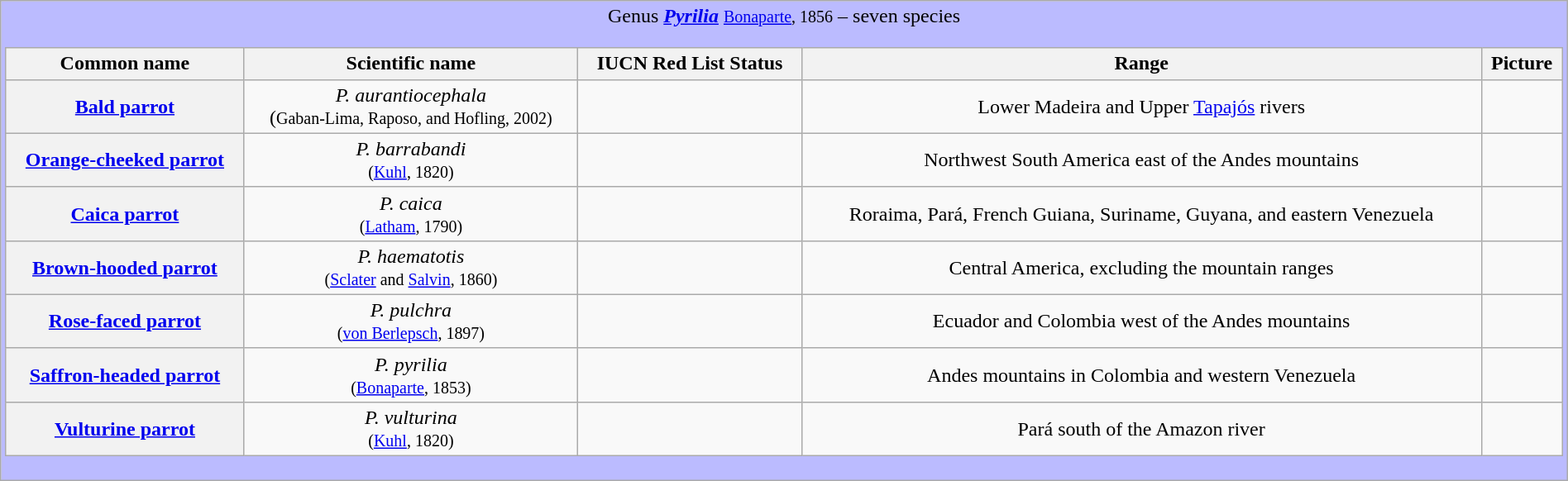<table class="wikitable" style="width:100%;text-align:center">
<tr>
<td colspan="100%" align="center" bgcolor="#BBBBFF">Genus <strong><em><a href='#'>Pyrilia</a></em></strong> <small><a href='#'>Bonaparte</a>, 1856</small> – seven species<br><table class="wikitable sortable" style="width:100%;text-align:center">
<tr>
<th scope="col">Common name</th>
<th scope="col">Scientific name</th>
<th scope="col">IUCN Red List Status</th>
<th scope="col" class="unsortable">Range</th>
<th scope="col" class="unsortable">Picture</th>
</tr>
<tr>
<th scope="row"><a href='#'>Bald parrot</a></th>
<td><em>P. aurantiocephala</em> <br>(<small>Gaban-Lima, Raposo, and Hofling, 2002)</small></td>
<td></td>
<td>Lower Madeira and Upper <a href='#'>Tapajós</a> rivers</td>
<td></td>
</tr>
<tr>
<th scope="row"><a href='#'>Orange-cheeked parrot</a></th>
<td><em>P. barrabandi</em> <br><small>(<a href='#'>Kuhl</a>, 1820)</small></td>
<td></td>
<td>Northwest South America east of the Andes mountains</td>
<td></td>
</tr>
<tr>
<th scope="row"><a href='#'>Caica parrot</a></th>
<td><em>P. caica</em> <br><small>(<a href='#'>Latham</a>, 1790)</small></td>
<td></td>
<td>Roraima, Pará, French Guiana, Suriname, Guyana, and eastern Venezuela</td>
<td></td>
</tr>
<tr>
<th scope="row"><a href='#'>Brown-hooded parrot</a></th>
<td><em>P. haematotis</em> <br><small>(<a href='#'>Sclater</a> and <a href='#'>Salvin</a>, 1860)</small></td>
<td></td>
<td>Central America, excluding the mountain ranges</td>
<td></td>
</tr>
<tr>
<th scope="row"><a href='#'>Rose-faced parrot</a></th>
<td><em>P. pulchra</em> <br><small>(<a href='#'>von Berlepsch</a>, 1897)</small></td>
<td></td>
<td>Ecuador and Colombia west of the Andes mountains</td>
<td></td>
</tr>
<tr>
<th scope="row"><a href='#'>Saffron-headed parrot</a></th>
<td><em>P. pyrilia</em> <br><small>(<a href='#'>Bonaparte</a>, 1853)</small></td>
<td></td>
<td>Andes mountains in Colombia and western Venezuela</td>
<td></td>
</tr>
<tr>
<th scope="row"><a href='#'>Vulturine parrot</a></th>
<td><em>P. vulturina</em> <br><small>(<a href='#'>Kuhl</a>, 1820)</small></td>
<td></td>
<td>Pará south of the Amazon river</td>
<td></td>
</tr>
</table>
</td>
</tr>
</table>
